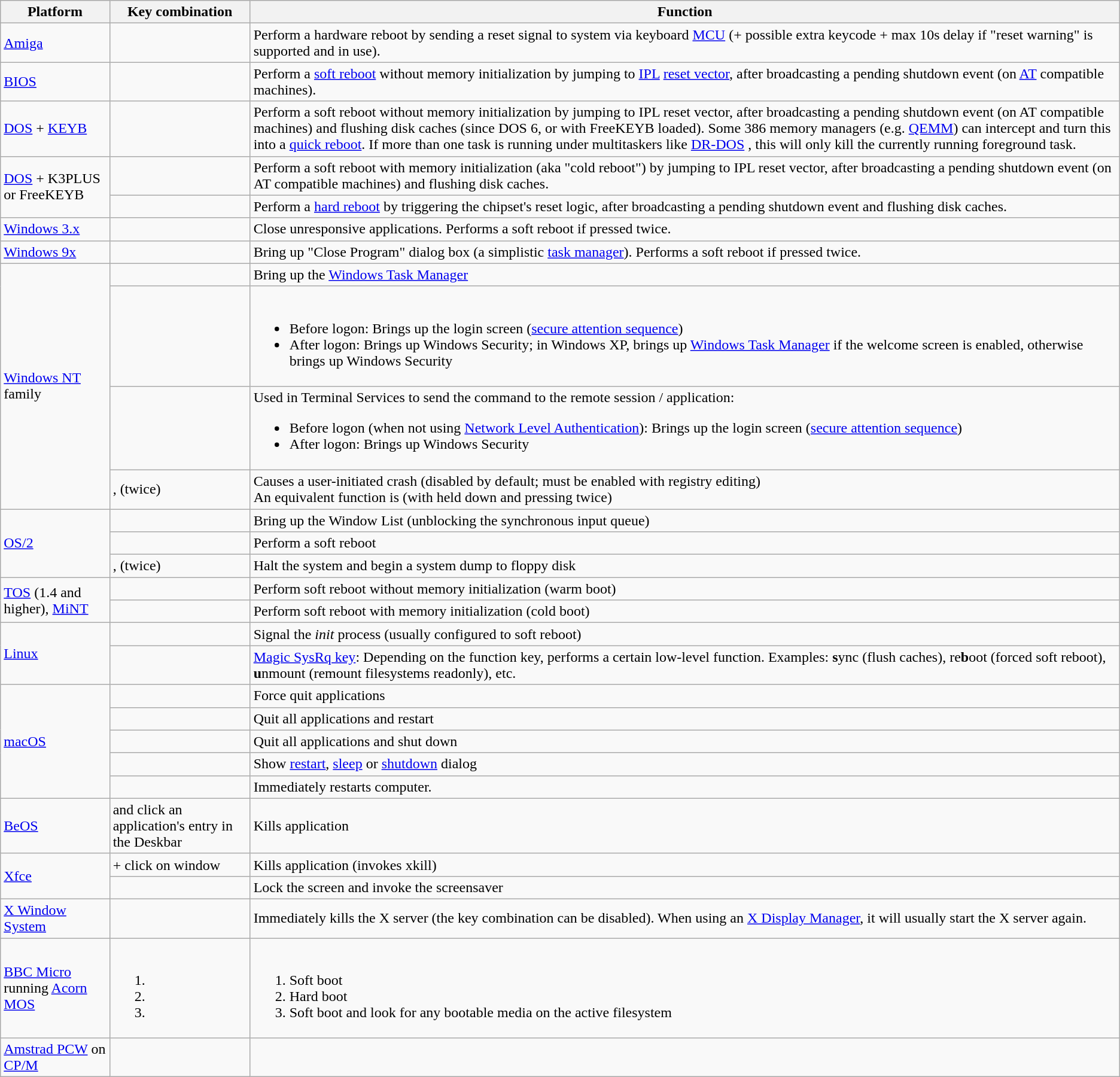<table class="wikitable">
<tr>
<th>Platform</th>
<th>Key combination</th>
<th>Function</th>
</tr>
<tr>
<td><a href='#'>Amiga</a></td>
<td></td>
<td>Perform a hardware reboot by sending a reset signal to system via keyboard <a href='#'>MCU</a> (+ possible extra keycode + max 10s delay if "reset warning" is supported and in use).</td>
</tr>
<tr>
<td><a href='#'>BIOS</a></td>
<td></td>
<td>Perform a <a href='#'>soft reboot</a> without memory initialization by jumping to <a href='#'>IPL</a> <a href='#'>reset vector</a>, after broadcasting a pending shutdown event (on <a href='#'>AT</a> compatible machines).</td>
</tr>
<tr>
<td><a href='#'>DOS</a> + <a href='#'>KEYB</a></td>
<td></td>
<td>Perform a soft reboot without memory initialization by jumping to IPL reset vector, after broadcasting a pending shutdown event (on AT compatible machines) and flushing disk caches (since DOS 6, or with FreeKEYB loaded). Some 386 memory managers (e.g. <a href='#'>QEMM</a>) can intercept and turn this into a <a href='#'>quick reboot</a>. If more than one task is running under multitaskers like <a href='#'>DR-DOS</a> , this will only kill the currently running foreground task.</td>
</tr>
<tr>
<td rowspan="2"><a href='#'>DOS</a> + K3PLUS or FreeKEYB</td>
<td></td>
<td>Perform a soft reboot with memory initialization (aka "cold reboot") by jumping to IPL reset vector, after broadcasting a pending shutdown event (on AT compatible machines) and flushing disk caches.</td>
</tr>
<tr>
<td></td>
<td>Perform a <a href='#'>hard reboot</a> by triggering the chipset's reset logic, after broadcasting a pending shutdown event and flushing disk caches.</td>
</tr>
<tr>
<td><a href='#'>Windows 3.x</a></td>
<td></td>
<td>Close unresponsive applications. Performs a soft reboot if pressed twice.</td>
</tr>
<tr>
<td><a href='#'>Windows 9x</a></td>
<td></td>
<td>Bring up "Close Program" dialog box (a simplistic <a href='#'>task manager</a>). Performs a soft reboot if pressed twice.</td>
</tr>
<tr>
<td rowspan="4"><a href='#'>Windows NT</a> family</td>
<td></td>
<td>Bring up the <a href='#'>Windows Task Manager</a></td>
</tr>
<tr>
<td><br></td>
<td><br><ul><li>Before logon: Brings up the login screen (<a href='#'>secure attention sequence</a>)</li><li>After logon: Brings up Windows Security; in Windows XP, brings up <a href='#'>Windows Task Manager</a> if the welcome screen is enabled, otherwise brings up Windows Security</li></ul></td>
</tr>
<tr>
<td></td>
<td>Used in Terminal Services to send the command to the remote session / application:<br><ul><li>Before logon (when not using <a href='#'>Network Level Authentication</a>): Brings up the login screen (<a href='#'>secure attention sequence</a>)</li><li>After logon: Brings up Windows Security</li></ul></td>
</tr>
<tr>
<td>,  (twice)</td>
<td>Causes a user-initiated crash (disabled by default; must be enabled with registry editing)<br>An equivalent function is  (with  held down and pressing  twice)</td>
</tr>
<tr>
<td rowspan="3"><a href='#'>OS/2</a></td>
<td></td>
<td>Bring up the Window List (unblocking the synchronous input queue)</td>
</tr>
<tr>
<td></td>
<td>Perform a soft reboot</td>
</tr>
<tr>
<td>,  (twice)</td>
<td>Halt the system and begin a system dump to floppy disk</td>
</tr>
<tr>
<td rowspan="2"><a href='#'>TOS</a> (1.4 and higher), <a href='#'>MiNT</a></td>
<td></td>
<td>Perform soft reboot without memory initialization (warm boot)</td>
</tr>
<tr>
<td></td>
<td>Perform soft reboot with memory initialization (cold boot)</td>
</tr>
<tr>
<td rowspan="2"><a href='#'>Linux</a></td>
<td></td>
<td>Signal the <em>init</em> process (usually configured to soft reboot)</td>
</tr>
<tr>
<td></td>
<td><a href='#'>Magic SysRq key</a>: Depending on the function key, performs a certain low-level function. Examples: <strong>s</strong>ync (flush caches), re<strong>b</strong>oot (forced soft reboot), <strong>u</strong>nmount (remount filesystems readonly), etc.</td>
</tr>
<tr>
<td rowspan="5"><a href='#'>macOS</a></td>
<td></td>
<td>Force quit applications</td>
</tr>
<tr>
<td></td>
<td>Quit all applications and restart</td>
</tr>
<tr>
<td></td>
<td>Quit all applications and shut down</td>
</tr>
<tr>
<td></td>
<td>Show <a href='#'>restart</a>, <a href='#'>sleep</a> or <a href='#'>shutdown</a> dialog</td>
</tr>
<tr>
<td></td>
<td>Immediately restarts computer.</td>
</tr>
<tr>
<td><a href='#'>BeOS</a></td>
<td> and click an application's entry in the Deskbar</td>
<td>Kills application</td>
</tr>
<tr>
<td rowspan="2"><a href='#'>Xfce</a></td>
<td> + click on window</td>
<td>Kills application (invokes xkill)</td>
</tr>
<tr>
<td></td>
<td>Lock the screen and invoke the screensaver</td>
</tr>
<tr>
<td><a href='#'>X Window System</a></td>
<td></td>
<td>Immediately kills the X server (the key combination can be disabled). When using an <a href='#'>X Display Manager</a>, it will usually start the X server again.</td>
</tr>
<tr>
<td><a href='#'>BBC Micro</a> running <a href='#'>Acorn MOS</a></td>
<td><br><ol><li></li><li></li><li></li></ol></td>
<td><br><ol><li>Soft boot</li><li>Hard boot</li><li>Soft boot and look for any bootable media on the active filesystem</li></ol></td>
</tr>
<tr>
<td><a href='#'>Amstrad PCW</a> on <a href='#'>CP/M</a></td>
<td></td>
<td></td>
</tr>
</table>
